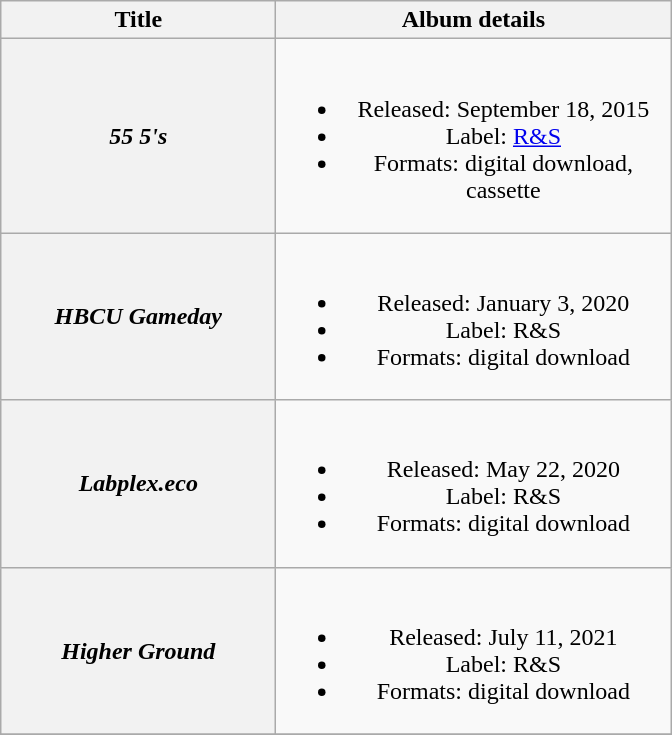<table class="wikitable plainrowheaders" style="text-align:center;">
<tr>
<th scope="col" style="width:11em;">Title</th>
<th scope="col" style="width:16em;">Album details</th>
</tr>
<tr>
<th scope="row"><em>55 5's</em></th>
<td><br><ul><li>Released: September 18, 2015</li><li>Label: <a href='#'>R&S</a></li><li>Formats: digital download, cassette</li></ul></td>
</tr>
<tr>
<th scope="row"><em>HBCU Gameday</em></th>
<td><br><ul><li>Released: January 3, 2020</li><li>Label: R&S</li><li>Formats: digital download</li></ul></td>
</tr>
<tr>
<th scope="row"><em>Labplex.eco</em></th>
<td><br><ul><li>Released: May 22, 2020</li><li>Label: R&S</li><li>Formats: digital download</li></ul></td>
</tr>
<tr>
<th scope="row"><em>Higher Ground</em></th>
<td><br><ul><li>Released: July 11, 2021</li><li>Label: R&S</li><li>Formats: digital download</li></ul></td>
</tr>
<tr>
</tr>
</table>
